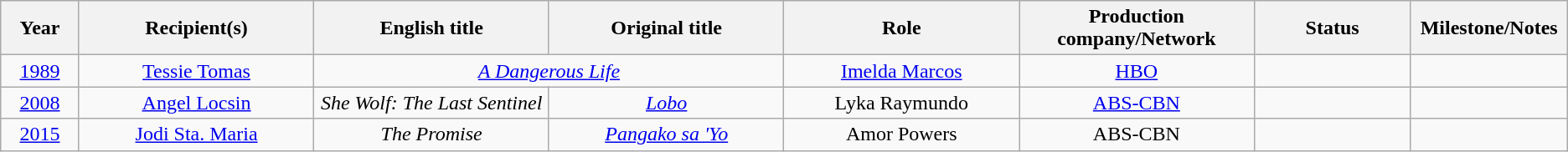<table class="wikitable" style="text-align: center">
<tr style="background:#ebf5ff;">
<th width="5%">Year</th>
<th width="15%">Recipient(s)</th>
<th width="15%">English title</th>
<th width="15%">Original title</th>
<th width="15%">Role</th>
<th width="15%">Production company/Network</th>
<th width="10%">Status</th>
<th width="10%">Milestone/Notes</th>
</tr>
<tr>
<td><a href='#'>1989</a></td>
<td><a href='#'>Tessie Tomas</a></td>
<td colspan="2"><em><a href='#'>A Dangerous Life</a></em></td>
<td><a href='#'>Imelda Marcos</a></td>
<td><a href='#'>HBO</a></td>
<td></td>
<td></td>
</tr>
<tr>
<td><a href='#'>2008</a></td>
<td><a href='#'>Angel Locsin</a></td>
<td><em>She Wolf: The Last Sentinel</em></td>
<td><em><a href='#'>Lobo</a></em></td>
<td>Lyka Raymundo</td>
<td><a href='#'>ABS-CBN</a></td>
<td></td>
<td></td>
</tr>
<tr>
<td><a href='#'>2015</a></td>
<td><a href='#'>Jodi Sta. Maria</a></td>
<td><em>The Promise</em></td>
<td><em><a href='#'>Pangako sa 'Yo</a></em></td>
<td>Amor Powers</td>
<td>ABS-CBN</td>
<td></td>
<td></td>
</tr>
</table>
